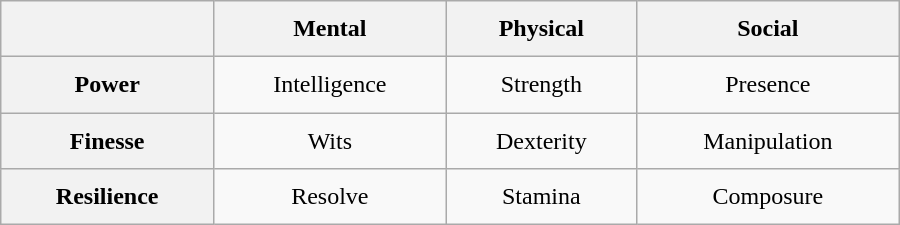<table class="wikitable" style="text-align: center; width: 600px; height: 150px;">
<tr>
<th scope="col"></th>
<th scope="col">Mental</th>
<th scope="col">Physical</th>
<th scope="col">Social</th>
</tr>
<tr>
<th scope="row">Power</th>
<td>Intelligence</td>
<td>Strength</td>
<td>Presence</td>
</tr>
<tr>
<th scope="row">Finesse</th>
<td>Wits</td>
<td>Dexterity</td>
<td>Manipulation</td>
</tr>
<tr>
<th scope="row">Resilience</th>
<td>Resolve</td>
<td>Stamina</td>
<td>Composure</td>
</tr>
</table>
